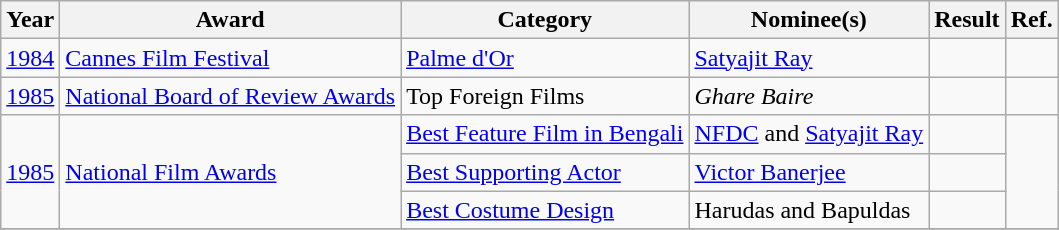<table class="wikitable plainrowheaders sortable">
<tr>
<th scope="col">Year</th>
<th scope="col">Award</th>
<th scope="col">Category</th>
<th scope="col">Nominee(s)</th>
<th scope="col">Result</th>
<th scope="col">Ref.</th>
</tr>
<tr>
<td><a href='#'>1984</a></td>
<td><a href='#'>Cannes Film Festival</a></td>
<td><a href='#'>Palme d'Or</a></td>
<td><a href='#'>Satyajit Ray</a></td>
<td></td>
<td></td>
</tr>
<tr>
<td><a href='#'>1985</a></td>
<td><a href='#'>National Board of Review Awards</a></td>
<td>Top Foreign Films</td>
<td><em>Ghare Baire</em></td>
<td></td>
<td></td>
</tr>
<tr>
<td rowspan="3"><a href='#'>1985</a></td>
<td rowspan="3"><a href='#'>National Film Awards</a></td>
<td><a href='#'>Best Feature Film in Bengali</a></td>
<td><a href='#'>NFDC</a> and <a href='#'>Satyajit Ray</a></td>
<td></td>
<td rowspan="3"></td>
</tr>
<tr>
<td><a href='#'>Best Supporting Actor</a></td>
<td><a href='#'>Victor Banerjee</a></td>
<td></td>
</tr>
<tr>
<td><a href='#'>Best Costume Design</a></td>
<td>Harudas and Bapuldas</td>
<td></td>
</tr>
<tr>
</tr>
</table>
